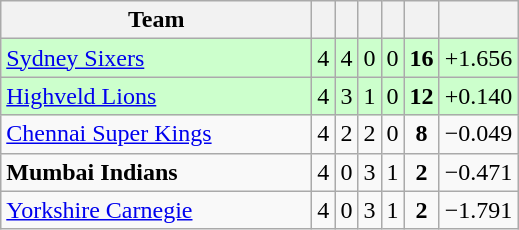<table class="wikitable" style="text-align: center;">
<tr>
<th style="width:200px;">Team</th>
<th></th>
<th></th>
<th></th>
<th></th>
<th></th>
<th></th>
</tr>
<tr style="background:#cfc;">
<td align=left><a href='#'>Sydney Sixers</a></td>
<td>4</td>
<td>4</td>
<td>0</td>
<td>0</td>
<td><strong>16</strong></td>
<td>+1.656</td>
</tr>
<tr style="background:#cfc;">
<td align=left><a href='#'>Highveld Lions</a></td>
<td>4</td>
<td>3</td>
<td>1</td>
<td>0</td>
<td><strong>12</strong></td>
<td>+0.140</td>
</tr>
<tr>
<td align=left><a href='#'>Chennai Super Kings</a></td>
<td>4</td>
<td>2</td>
<td>2</td>
<td>0</td>
<td><strong>8</strong></td>
<td>−0.049</td>
</tr>
<tr>
<td align=left><strong>Mumbai Indians</strong></td>
<td>4</td>
<td>0</td>
<td>3</td>
<td>1</td>
<td><strong>2</strong></td>
<td>−0.471</td>
</tr>
<tr>
<td align=left><a href='#'>Yorkshire Carnegie</a></td>
<td>4</td>
<td>0</td>
<td>3</td>
<td>1</td>
<td><strong>2</strong></td>
<td>−1.791</td>
</tr>
</table>
